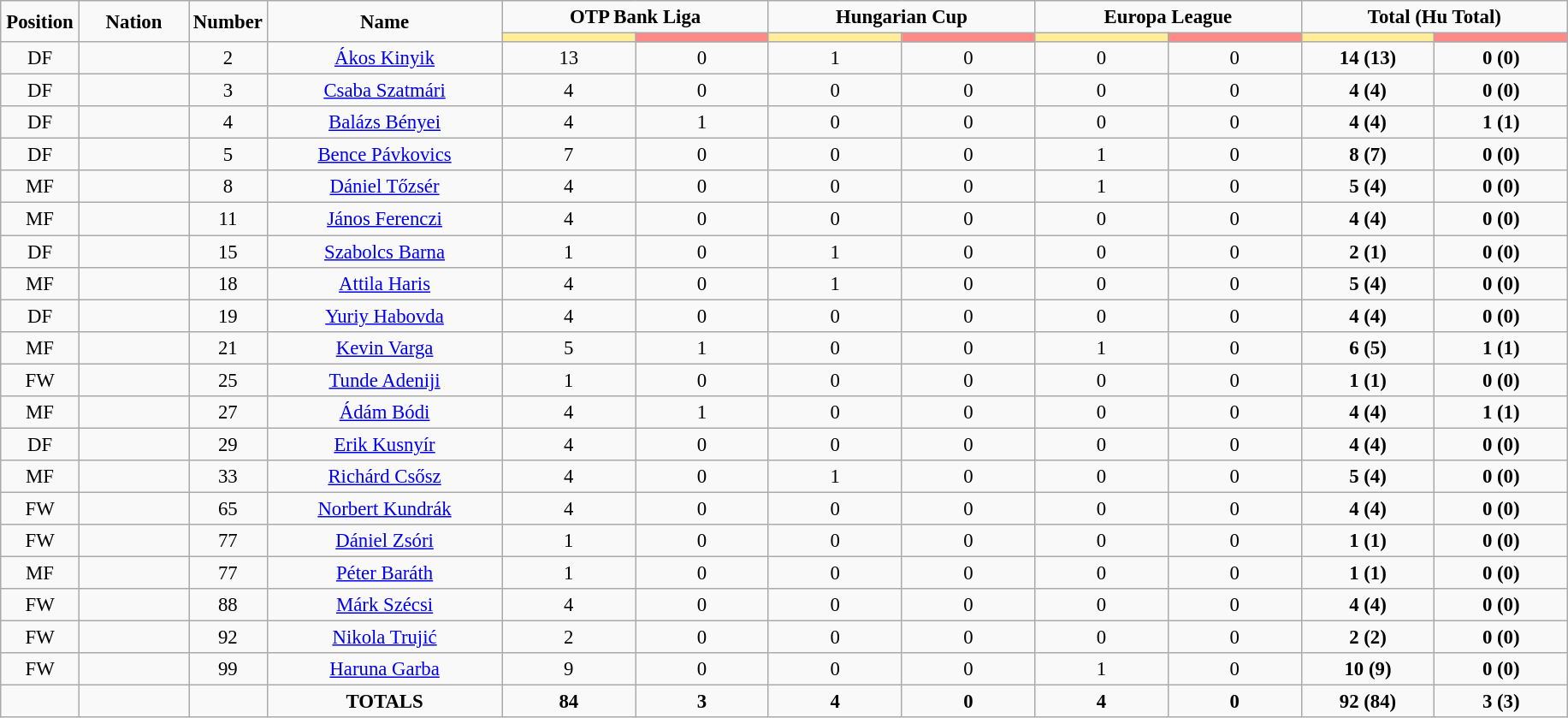<table class="wikitable" style="font-size: 95%; text-align: center;">
<tr style="text-align:center;">
<td rowspan="2"  style="width:5%; "><strong>Position</strong></td>
<td rowspan="2"  style="width:7%; "><strong>Nation</strong></td>
<td rowspan="2"  style="width:5%; "><strong>Number</strong></td>
<td rowspan="2"  style="width:15%; "><strong>Name</strong></td>
<td colspan="2"><strong>OTP Bank Liga</strong></td>
<td colspan="2"><strong>Hungarian Cup</strong></td>
<td colspan="2"><strong>Europa League</strong></td>
<td colspan="2"><strong>Total (Hu Total)</strong></td>
</tr>
<tr>
<th style="width:60px; background:#fe9;"></th>
<th style="width:60px; background:#ff8888;"></th>
<th style="width:60px; background:#fe9;"></th>
<th style="width:60px; background:#ff8888;"></th>
<th style="width:60px; background:#fe9;"></th>
<th style="width:60px; background:#ff8888;"></th>
<th style="width:60px; background:#fe9;"></th>
<th style="width:60px; background:#ff8888;"></th>
</tr>
<tr>
<td>DF</td>
<td></td>
<td>2</td>
<td><a href='#'>Ákos Kinyik</a></td>
<td>13</td>
<td>0</td>
<td>1</td>
<td>0</td>
<td>0</td>
<td>0</td>
<td><strong>14 (13)</strong></td>
<td><strong>0 (0)</strong></td>
</tr>
<tr>
<td>DF</td>
<td></td>
<td>3</td>
<td><a href='#'>Csaba Szatmári</a></td>
<td>4</td>
<td>0</td>
<td>0</td>
<td>0</td>
<td>0</td>
<td>0</td>
<td><strong>4 (4)</strong></td>
<td><strong>0 (0)</strong></td>
</tr>
<tr>
<td>DF</td>
<td></td>
<td>4</td>
<td><a href='#'>Balázs Bényei</a></td>
<td>4</td>
<td>1</td>
<td>0</td>
<td>0</td>
<td>0</td>
<td>0</td>
<td><strong>4 (4)</strong></td>
<td><strong>1 (1)</strong></td>
</tr>
<tr>
<td>DF</td>
<td></td>
<td>5</td>
<td><a href='#'>Bence Pávkovics</a></td>
<td>7</td>
<td>0</td>
<td>0</td>
<td>0</td>
<td>1</td>
<td>0</td>
<td><strong>8 (7)</strong></td>
<td><strong>0 (0)</strong></td>
</tr>
<tr>
<td>MF</td>
<td></td>
<td>8</td>
<td><a href='#'>Dániel Tőzsér</a></td>
<td>4</td>
<td>0</td>
<td>0</td>
<td>0</td>
<td>1</td>
<td>0</td>
<td><strong>5 (4)</strong></td>
<td><strong>0 (0)</strong></td>
</tr>
<tr>
<td>MF</td>
<td></td>
<td>11</td>
<td><a href='#'>János Ferenczi</a></td>
<td>4</td>
<td>0</td>
<td>0</td>
<td>0</td>
<td>0</td>
<td>0</td>
<td><strong>4 (4)</strong></td>
<td><strong>0 (0)</strong></td>
</tr>
<tr>
<td>DF</td>
<td></td>
<td>15</td>
<td><a href='#'>Szabolcs Barna</a></td>
<td>1</td>
<td>0</td>
<td>1</td>
<td>0</td>
<td>0</td>
<td>0</td>
<td><strong>2 (1)</strong></td>
<td><strong>0 (0)</strong></td>
</tr>
<tr>
<td>MF</td>
<td></td>
<td>18</td>
<td><a href='#'>Attila Haris</a></td>
<td>4</td>
<td>0</td>
<td>1</td>
<td>0</td>
<td>0</td>
<td>0</td>
<td><strong>5 (4)</strong></td>
<td><strong>0 (0)</strong></td>
</tr>
<tr>
<td>DF</td>
<td></td>
<td>19</td>
<td><a href='#'>Yuriy Habovda</a></td>
<td>4</td>
<td>0</td>
<td>0</td>
<td>0</td>
<td>0</td>
<td>0</td>
<td><strong>4 (4)</strong></td>
<td><strong>0 (0)</strong></td>
</tr>
<tr>
<td>MF</td>
<td></td>
<td>21</td>
<td><a href='#'>Kevin Varga</a></td>
<td>5</td>
<td>1</td>
<td>0</td>
<td>0</td>
<td>1</td>
<td>0</td>
<td><strong>6 (5)</strong></td>
<td><strong>1 (1)</strong></td>
</tr>
<tr>
<td>FW</td>
<td></td>
<td>25</td>
<td><a href='#'>Tunde Adeniji</a></td>
<td>1</td>
<td>0</td>
<td>0</td>
<td>0</td>
<td>0</td>
<td>0</td>
<td><strong>1 (1)</strong></td>
<td><strong>0 (0)</strong></td>
</tr>
<tr>
<td>MF</td>
<td></td>
<td>27</td>
<td><a href='#'>Ádám Bódi</a></td>
<td>4</td>
<td>1</td>
<td>0</td>
<td>0</td>
<td>0</td>
<td>0</td>
<td><strong>4 (4)</strong></td>
<td><strong>1 (1)</strong></td>
</tr>
<tr>
<td>DF</td>
<td></td>
<td>29</td>
<td><a href='#'>Erik Kusnyír</a></td>
<td>4</td>
<td>0</td>
<td>0</td>
<td>0</td>
<td>0</td>
<td>0</td>
<td><strong>4 (4)</strong></td>
<td><strong>0 (0)</strong></td>
</tr>
<tr>
<td>MF</td>
<td></td>
<td>33</td>
<td><a href='#'>Richárd Csősz</a></td>
<td>4</td>
<td>0</td>
<td>1</td>
<td>0</td>
<td>0</td>
<td>0</td>
<td><strong>5 (4)</strong></td>
<td><strong>0 (0)</strong></td>
</tr>
<tr>
<td>FW</td>
<td></td>
<td>65</td>
<td><a href='#'>Norbert Kundrák</a></td>
<td>4</td>
<td>0</td>
<td>0</td>
<td>0</td>
<td>0</td>
<td>0</td>
<td><strong>4 (4)</strong></td>
<td><strong>0 (0)</strong></td>
</tr>
<tr>
<td>FW</td>
<td></td>
<td>77</td>
<td><a href='#'>Dániel Zsóri</a></td>
<td>1</td>
<td>0</td>
<td>0</td>
<td>0</td>
<td>0</td>
<td>0</td>
<td><strong>1 (1)</strong></td>
<td><strong>0 (0)</strong></td>
</tr>
<tr>
<td>MF</td>
<td></td>
<td>77</td>
<td><a href='#'>Péter Baráth</a></td>
<td>1</td>
<td>0</td>
<td>0</td>
<td>0</td>
<td>0</td>
<td>0</td>
<td><strong>1 (1)</strong></td>
<td><strong>0 (0)</strong></td>
</tr>
<tr>
<td>FW</td>
<td></td>
<td>88</td>
<td><a href='#'>Márk Szécsi</a></td>
<td>4</td>
<td>0</td>
<td>0</td>
<td>0</td>
<td>0</td>
<td>0</td>
<td><strong>4 (4)</strong></td>
<td><strong>0 (0)</strong></td>
</tr>
<tr>
<td>FW</td>
<td></td>
<td>92</td>
<td><a href='#'>Nikola Trujić</a></td>
<td>2</td>
<td>0</td>
<td>0</td>
<td>0</td>
<td>0</td>
<td>0</td>
<td><strong>2 (2)</strong></td>
<td><strong>0 (0)</strong></td>
</tr>
<tr>
<td>FW</td>
<td></td>
<td>99</td>
<td><a href='#'>Haruna Garba</a></td>
<td>9</td>
<td>0</td>
<td>0</td>
<td>0</td>
<td>1</td>
<td>0</td>
<td><strong>10 (9)</strong></td>
<td><strong>0 (0)</strong></td>
</tr>
<tr>
<td></td>
<td></td>
<td></td>
<td><strong>TOTALS</strong></td>
<td><strong>84</strong></td>
<td><strong>3</strong></td>
<td><strong>4</strong></td>
<td><strong>0</strong></td>
<td><strong>4</strong></td>
<td><strong>0</strong></td>
<td><strong>92 (84)</strong></td>
<td><strong>3 (3)</strong></td>
</tr>
</table>
